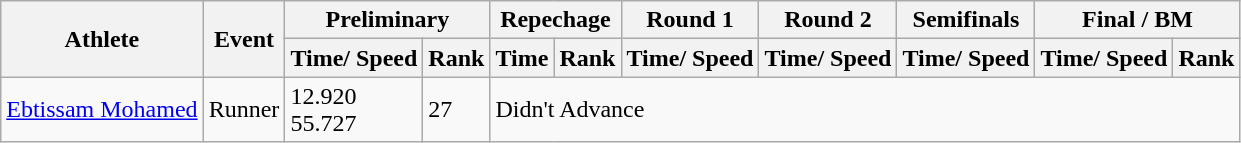<table class="wikitable">
<tr>
<th rowspan="2">Athlete</th>
<th rowspan="2">Event</th>
<th colspan="2">Preliminary</th>
<th colspan="2">Repechage</th>
<th>Round 1</th>
<th>Round 2</th>
<th>Semifinals</th>
<th colspan="2">Final / <abbr>BM</abbr></th>
</tr>
<tr>
<th>Time/ Speed</th>
<th>Rank</th>
<th>Time</th>
<th>Rank</th>
<th>Time/ Speed</th>
<th>Time/ Speed</th>
<th>Time/ Speed</th>
<th>Time/ Speed</th>
<th>Rank</th>
</tr>
<tr>
<td><a href='#'>Ebtissam Mohamed</a></td>
<td>Runner</td>
<td>12.920<br>55.727</td>
<td>27</td>
<td colspan="7">Didn't Advance</td>
</tr>
</table>
